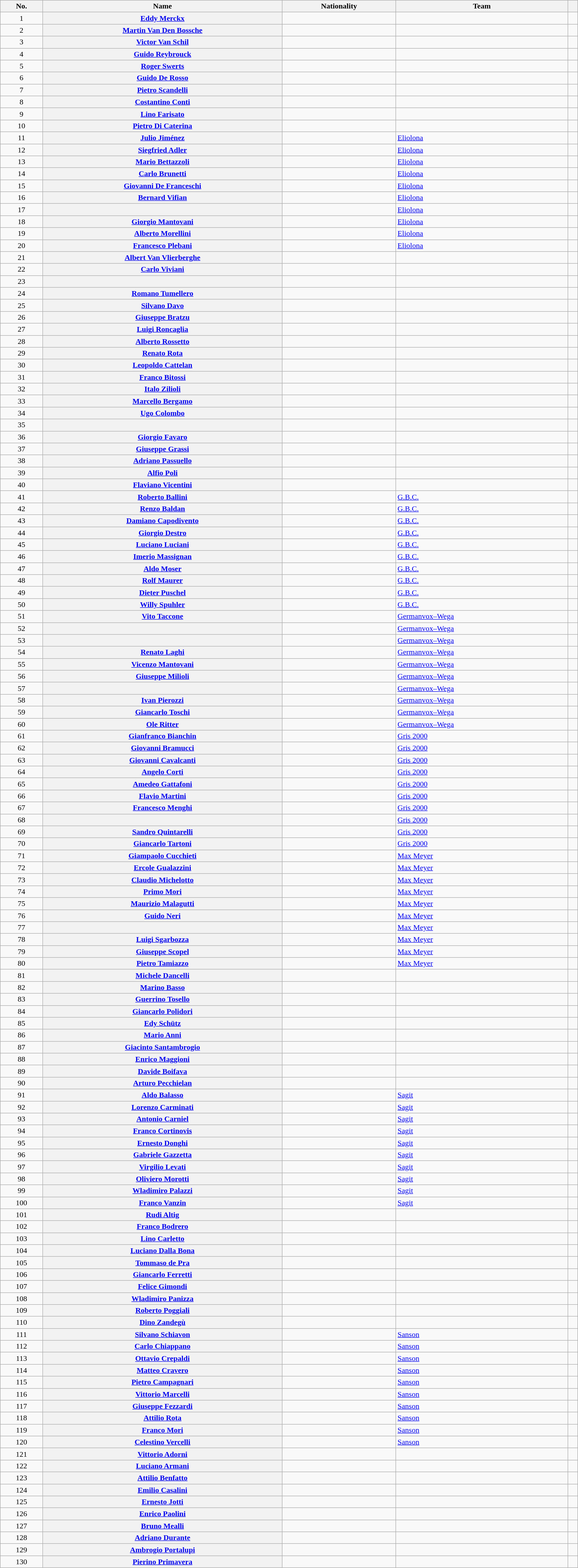<table class="wikitable plainrowheaders sortable" style="width:97%">
<tr>
<th scope="col">No.</th>
<th scope="col">Name</th>
<th scope="col">Nationality</th>
<th scope="col">Team</th>
<th scope="col" class="unsortable"></th>
</tr>
<tr>
<td style="text-align:center;">1</td>
<th scope="row"><a href='#'>Eddy Merckx</a></th>
<td></td>
<td></td>
<td style="text-align:center;"></td>
</tr>
<tr>
<td style="text-align:center;">2</td>
<th scope="row"><a href='#'>Martin Van Den Bossche</a></th>
<td></td>
<td></td>
<td style="text-align:center;"></td>
</tr>
<tr>
<td style="text-align:center;">3</td>
<th scope="row"><a href='#'>Victor Van Schil</a></th>
<td></td>
<td></td>
<td style="text-align:center;"></td>
</tr>
<tr>
<td style="text-align:center;">4</td>
<th scope="row"><a href='#'>Guido Reybrouck</a></th>
<td></td>
<td></td>
<td style="text-align:center;"></td>
</tr>
<tr>
<td style="text-align:center;">5</td>
<th scope="row"><a href='#'>Roger Swerts</a></th>
<td></td>
<td></td>
<td style="text-align:center;"></td>
</tr>
<tr>
<td style="text-align:center;">6</td>
<th scope="row"><a href='#'>Guido De Rosso</a></th>
<td></td>
<td></td>
<td style="text-align:center;"></td>
</tr>
<tr>
<td style="text-align:center;">7</td>
<th scope="row"><a href='#'>Pietro Scandelli</a></th>
<td></td>
<td></td>
<td style="text-align:center;"></td>
</tr>
<tr>
<td style="text-align:center;">8</td>
<th scope="row"><a href='#'>Costantino Conti</a></th>
<td></td>
<td></td>
<td style="text-align:center;"></td>
</tr>
<tr>
<td style="text-align:center;">9</td>
<th scope="row"><a href='#'>Lino Farisato</a></th>
<td></td>
<td></td>
<td style="text-align:center;"></td>
</tr>
<tr>
<td style="text-align:center;">10</td>
<th scope="row"><a href='#'>Pietro Di Caterina</a></th>
<td></td>
<td></td>
<td style="text-align:center;"></td>
</tr>
<tr>
<td style="text-align:center;">11</td>
<th scope="row"><a href='#'>Julio Jiménez</a></th>
<td></td>
<td><a href='#'>Eliolona</a></td>
<td style="text-align:center;"></td>
</tr>
<tr>
<td style="text-align:center;">12</td>
<th scope="row"><a href='#'>Siegfried Adler</a></th>
<td></td>
<td><a href='#'>Eliolona</a></td>
<td style="text-align:center;"></td>
</tr>
<tr>
<td style="text-align:center;">13</td>
<th scope="row"><a href='#'>Mario Bettazzoli</a></th>
<td></td>
<td><a href='#'>Eliolona</a></td>
<td style="text-align:center;"></td>
</tr>
<tr>
<td style="text-align:center;">14</td>
<th scope="row"><a href='#'>Carlo Brunetti</a></th>
<td></td>
<td><a href='#'>Eliolona</a></td>
<td style="text-align:center;"></td>
</tr>
<tr>
<td style="text-align:center;">15</td>
<th scope="row"><a href='#'>Giovanni De Franceschi</a></th>
<td></td>
<td><a href='#'>Eliolona</a></td>
<td style="text-align:center;"></td>
</tr>
<tr>
<td style="text-align:center;">16</td>
<th scope="row"><a href='#'>Bernard Vifian</a></th>
<td></td>
<td><a href='#'>Eliolona</a></td>
<td style="text-align:center;"></td>
</tr>
<tr>
<td style="text-align:center;">17</td>
<th scope="row"></th>
<td></td>
<td><a href='#'>Eliolona</a></td>
<td style="text-align:center;"></td>
</tr>
<tr>
<td style="text-align:center;">18</td>
<th scope="row"><a href='#'>Giorgio Mantovani</a></th>
<td></td>
<td><a href='#'>Eliolona</a></td>
<td style="text-align:center;"></td>
</tr>
<tr>
<td style="text-align:center;">19</td>
<th scope="row"><a href='#'>Alberto Morellini</a></th>
<td></td>
<td><a href='#'>Eliolona</a></td>
<td style="text-align:center;"></td>
</tr>
<tr>
<td style="text-align:center;">20</td>
<th scope="row"><a href='#'>Francesco Plebani</a></th>
<td></td>
<td><a href='#'>Eliolona</a></td>
<td style="text-align:center;"></td>
</tr>
<tr>
<td style="text-align:center;">21</td>
<th scope="row"><a href='#'>Albert Van Vlierberghe</a></th>
<td></td>
<td></td>
<td style="text-align:center;"></td>
</tr>
<tr>
<td style="text-align:center;">22</td>
<th scope="row"><a href='#'>Carlo Viviani</a></th>
<td></td>
<td></td>
<td style="text-align:center;"></td>
</tr>
<tr>
<td style="text-align:center;">23</td>
<th scope="row"></th>
<td></td>
<td></td>
<td style="text-align:center;"></td>
</tr>
<tr>
<td style="text-align:center;">24</td>
<th scope="row"><a href='#'>Romano Tumellero</a></th>
<td></td>
<td></td>
<td style="text-align:center;"></td>
</tr>
<tr>
<td style="text-align:center;">25</td>
<th scope="row"><a href='#'>Silvano Davo</a></th>
<td></td>
<td></td>
<td style="text-align:center;"></td>
</tr>
<tr>
<td style="text-align:center;">26</td>
<th scope="row"><a href='#'>Giuseppe Bratzu</a></th>
<td></td>
<td></td>
<td style="text-align:center;"></td>
</tr>
<tr>
<td style="text-align:center;">27</td>
<th scope="row"><a href='#'>Luigi Roncaglia</a></th>
<td></td>
<td></td>
<td style="text-align:center;"></td>
</tr>
<tr>
<td style="text-align:center;">28</td>
<th scope="row"><a href='#'>Alberto Rossetto</a></th>
<td></td>
<td></td>
<td style="text-align:center;"></td>
</tr>
<tr>
<td style="text-align:center;">29</td>
<th scope="row"><a href='#'>Renato Rota</a></th>
<td></td>
<td></td>
<td style="text-align:center;"></td>
</tr>
<tr>
<td style="text-align:center;">30</td>
<th scope="row"><a href='#'>Leopoldo Cattelan</a></th>
<td></td>
<td></td>
<td style="text-align:center;"></td>
</tr>
<tr>
<td style="text-align:center;">31</td>
<th scope="row"><a href='#'>Franco Bitossi</a></th>
<td></td>
<td></td>
<td style="text-align:center;"></td>
</tr>
<tr>
<td style="text-align:center;">32</td>
<th scope="row"><a href='#'>Italo Zilioli</a></th>
<td></td>
<td></td>
<td style="text-align:center;"></td>
</tr>
<tr>
<td style="text-align:center;">33</td>
<th scope="row"><a href='#'>Marcello Bergamo</a></th>
<td></td>
<td></td>
<td style="text-align:center;"></td>
</tr>
<tr>
<td style="text-align:center;">34</td>
<th scope="row"><a href='#'>Ugo Colombo</a></th>
<td></td>
<td></td>
<td style="text-align:center;"></td>
</tr>
<tr>
<td style="text-align:center;">35</td>
<th scope="row"></th>
<td></td>
<td></td>
<td style="text-align:center;"></td>
</tr>
<tr>
<td style="text-align:center;">36</td>
<th scope="row"><a href='#'>Giorgio Favaro</a></th>
<td></td>
<td></td>
<td style="text-align:center;"></td>
</tr>
<tr>
<td style="text-align:center;">37</td>
<th scope="row"><a href='#'>Giuseppe Grassi</a></th>
<td></td>
<td></td>
<td style="text-align:center;"></td>
</tr>
<tr>
<td style="text-align:center;">38</td>
<th scope="row"><a href='#'>Adriano Passuello</a></th>
<td></td>
<td></td>
<td style="text-align:center;"></td>
</tr>
<tr>
<td style="text-align:center;">39</td>
<th scope="row"><a href='#'>Alfio Poli</a></th>
<td></td>
<td></td>
<td style="text-align:center;"></td>
</tr>
<tr>
<td style="text-align:center;">40</td>
<th scope="row"><a href='#'>Flaviano Vicentini</a></th>
<td></td>
<td></td>
<td style="text-align:center;"></td>
</tr>
<tr>
<td style="text-align:center;">41</td>
<th scope="row"><a href='#'>Roberto Ballini</a></th>
<td></td>
<td><a href='#'>G.B.C.</a></td>
<td style="text-align:center;"></td>
</tr>
<tr>
<td style="text-align:center;">42</td>
<th scope="row"><a href='#'>Renzo Baldan</a></th>
<td></td>
<td><a href='#'>G.B.C.</a></td>
<td style="text-align:center;"></td>
</tr>
<tr>
<td style="text-align:center;">43</td>
<th scope="row"><a href='#'>Damiano Capodivento</a></th>
<td></td>
<td><a href='#'>G.B.C.</a></td>
<td style="text-align:center;"></td>
</tr>
<tr>
<td style="text-align:center;">44</td>
<th scope="row"><a href='#'>Giorgio Destro</a></th>
<td></td>
<td><a href='#'>G.B.C.</a></td>
<td style="text-align:center;"></td>
</tr>
<tr>
<td style="text-align:center;">45</td>
<th scope="row"><a href='#'>Luciano Luciani</a></th>
<td></td>
<td><a href='#'>G.B.C.</a></td>
<td style="text-align:center;"></td>
</tr>
<tr>
<td style="text-align:center;">46</td>
<th scope="row"><a href='#'>Imerio Massignan</a></th>
<td></td>
<td><a href='#'>G.B.C.</a></td>
<td style="text-align:center;"></td>
</tr>
<tr>
<td style="text-align:center;">47</td>
<th scope="row"><a href='#'>Aldo Moser</a></th>
<td></td>
<td><a href='#'>G.B.C.</a></td>
<td style="text-align:center;"></td>
</tr>
<tr>
<td style="text-align:center;">48</td>
<th scope="row"><a href='#'>Rolf Maurer</a></th>
<td></td>
<td><a href='#'>G.B.C.</a></td>
<td style="text-align:center;"></td>
</tr>
<tr>
<td style="text-align:center;">49</td>
<th scope="row"><a href='#'>Dieter Puschel</a></th>
<td></td>
<td><a href='#'>G.B.C.</a></td>
<td style="text-align:center;"></td>
</tr>
<tr>
<td style="text-align:center;">50</td>
<th scope="row"><a href='#'>Willy Spuhler</a></th>
<td></td>
<td><a href='#'>G.B.C.</a></td>
<td style="text-align:center;"></td>
</tr>
<tr>
<td style="text-align:center;">51</td>
<th scope="row"><a href='#'>Vito Taccone</a></th>
<td></td>
<td><a href='#'>Germanvox–Wega</a></td>
<td style="text-align:center;"></td>
</tr>
<tr>
<td style="text-align:center;">52</td>
<th scope="row"></th>
<td></td>
<td><a href='#'>Germanvox–Wega</a></td>
<td style="text-align:center;"></td>
</tr>
<tr>
<td style="text-align:center;">53</td>
<th scope="row"></th>
<td></td>
<td><a href='#'>Germanvox–Wega</a></td>
<td style="text-align:center;"></td>
</tr>
<tr>
<td style="text-align:center;">54</td>
<th scope="row"><a href='#'>Renato Laghi</a></th>
<td></td>
<td><a href='#'>Germanvox–Wega</a></td>
<td style="text-align:center;"></td>
</tr>
<tr>
<td style="text-align:center;">55</td>
<th scope="row"><a href='#'>Vicenzo Mantovani</a></th>
<td></td>
<td><a href='#'>Germanvox–Wega</a></td>
<td style="text-align:center;"></td>
</tr>
<tr>
<td style="text-align:center;">56</td>
<th scope="row"><a href='#'>Giuseppe Milioli</a></th>
<td></td>
<td><a href='#'>Germanvox–Wega</a></td>
<td style="text-align:center;"></td>
</tr>
<tr>
<td style="text-align:center;">57</td>
<th scope="row"></th>
<td></td>
<td><a href='#'>Germanvox–Wega</a></td>
<td style="text-align:center;"></td>
</tr>
<tr>
<td style="text-align:center;">58</td>
<th scope="row"><a href='#'>Ivan Pierozzi</a></th>
<td></td>
<td><a href='#'>Germanvox–Wega</a></td>
<td style="text-align:center;"></td>
</tr>
<tr>
<td style="text-align:center;">59</td>
<th scope="row"><a href='#'>Giancarlo Toschi</a></th>
<td></td>
<td><a href='#'>Germanvox–Wega</a></td>
<td style="text-align:center;"></td>
</tr>
<tr>
<td style="text-align:center;">60</td>
<th scope="row"><a href='#'>Ole Ritter</a></th>
<td></td>
<td><a href='#'>Germanvox–Wega</a></td>
<td style="text-align:center;"></td>
</tr>
<tr>
<td style="text-align:center;">61</td>
<th scope="row"><a href='#'>Gianfranco Bianchin</a></th>
<td></td>
<td><a href='#'>Gris 2000</a></td>
<td style="text-align:center;"></td>
</tr>
<tr>
<td style="text-align:center;">62</td>
<th scope="row"><a href='#'>Giovanni Bramucci</a></th>
<td></td>
<td><a href='#'>Gris 2000</a></td>
<td style="text-align:center;"></td>
</tr>
<tr>
<td style="text-align:center;">63</td>
<th scope="row"><a href='#'>Giovanni Cavalcanti</a></th>
<td></td>
<td><a href='#'>Gris 2000</a></td>
<td style="text-align:center;"></td>
</tr>
<tr>
<td style="text-align:center;">64</td>
<th scope="row"><a href='#'>Angelo Corti</a></th>
<td></td>
<td><a href='#'>Gris 2000</a></td>
<td style="text-align:center;"></td>
</tr>
<tr>
<td style="text-align:center;">65</td>
<th scope="row"><a href='#'>Amedeo Gattafoni</a></th>
<td></td>
<td><a href='#'>Gris 2000</a></td>
<td style="text-align:center;"></td>
</tr>
<tr>
<td style="text-align:center;">66</td>
<th scope="row"><a href='#'>Flavio Martini</a></th>
<td></td>
<td><a href='#'>Gris 2000</a></td>
<td style="text-align:center;"></td>
</tr>
<tr>
<td style="text-align:center;">67</td>
<th scope="row"><a href='#'>Francesco Menghi</a></th>
<td></td>
<td><a href='#'>Gris 2000</a></td>
<td style="text-align:center;"></td>
</tr>
<tr>
<td style="text-align:center;">68</td>
<th scope="row"></th>
<td></td>
<td><a href='#'>Gris 2000</a></td>
<td style="text-align:center;"></td>
</tr>
<tr>
<td style="text-align:center;">69</td>
<th scope="row"><a href='#'>Sandro Quintarelli</a></th>
<td></td>
<td><a href='#'>Gris 2000</a></td>
<td style="text-align:center;"></td>
</tr>
<tr>
<td style="text-align:center;">70</td>
<th scope="row"><a href='#'>Giancarlo Tartoni</a></th>
<td></td>
<td><a href='#'>Gris 2000</a></td>
<td style="text-align:center;"></td>
</tr>
<tr>
<td style="text-align:center;">71</td>
<th scope="row"><a href='#'>Giampaolo Cucchieti</a></th>
<td></td>
<td><a href='#'>Max Meyer</a></td>
<td style="text-align:center;"></td>
</tr>
<tr>
<td style="text-align:center;">72</td>
<th scope="row"><a href='#'>Ercole Gualazzini</a></th>
<td></td>
<td><a href='#'>Max Meyer</a></td>
<td style="text-align:center;"></td>
</tr>
<tr>
<td style="text-align:center;">73</td>
<th scope="row"><a href='#'>Claudio Michelotto</a></th>
<td></td>
<td><a href='#'>Max Meyer</a></td>
<td style="text-align:center;"></td>
</tr>
<tr>
<td style="text-align:center;">74</td>
<th scope="row"><a href='#'>Primo Mori</a></th>
<td></td>
<td><a href='#'>Max Meyer</a></td>
<td style="text-align:center;"></td>
</tr>
<tr>
<td style="text-align:center;">75</td>
<th scope="row"><a href='#'>Maurizio Malagutti</a></th>
<td></td>
<td><a href='#'>Max Meyer</a></td>
<td style="text-align:center;"></td>
</tr>
<tr>
<td style="text-align:center;">76</td>
<th scope="row"><a href='#'>Guido Neri</a></th>
<td></td>
<td><a href='#'>Max Meyer</a></td>
<td style="text-align:center;"></td>
</tr>
<tr>
<td style="text-align:center;">77</td>
<th scope="row"></th>
<td></td>
<td><a href='#'>Max Meyer</a></td>
<td style="text-align:center;"></td>
</tr>
<tr>
<td style="text-align:center;">78</td>
<th scope="row"><a href='#'>Luigi Sgarbozza</a></th>
<td></td>
<td><a href='#'>Max Meyer</a></td>
<td style="text-align:center;"></td>
</tr>
<tr>
<td style="text-align:center;">79</td>
<th scope="row"><a href='#'>Giuseppe Scopel</a></th>
<td></td>
<td><a href='#'>Max Meyer</a></td>
<td style="text-align:center;"></td>
</tr>
<tr>
<td style="text-align:center;">80</td>
<th scope="row"><a href='#'>Pietro Tamiazzo</a></th>
<td></td>
<td><a href='#'>Max Meyer</a></td>
<td style="text-align:center;"></td>
</tr>
<tr>
<td style="text-align:center;">81</td>
<th scope="row"><a href='#'>Michele Dancelli</a></th>
<td></td>
<td></td>
<td style="text-align:center;"></td>
</tr>
<tr>
<td style="text-align:center;">82</td>
<th scope="row"><a href='#'>Marino Basso</a></th>
<td></td>
<td></td>
<td style="text-align:center;"></td>
</tr>
<tr>
<td style="text-align:center;">83</td>
<th scope="row"><a href='#'>Guerrino Tosello</a></th>
<td></td>
<td></td>
<td style="text-align:center;"></td>
</tr>
<tr>
<td style="text-align:center;">84</td>
<th scope="row"><a href='#'>Giancarlo Polidori</a></th>
<td></td>
<td></td>
<td style="text-align:center;"></td>
</tr>
<tr>
<td style="text-align:center;">85</td>
<th scope="row"><a href='#'>Edy Schütz</a></th>
<td></td>
<td></td>
<td style="text-align:center;"></td>
</tr>
<tr>
<td style="text-align:center;">86</td>
<th scope="row"><a href='#'>Mario Anni</a></th>
<td></td>
<td></td>
<td style="text-align:center;"></td>
</tr>
<tr>
<td style="text-align:center;">87</td>
<th scope="row"><a href='#'>Giacinto Santambrogio</a></th>
<td></td>
<td></td>
<td style="text-align:center;"></td>
</tr>
<tr>
<td style="text-align:center;">88</td>
<th scope="row"><a href='#'>Enrico Maggioni</a></th>
<td></td>
<td></td>
<td style="text-align:center;"></td>
</tr>
<tr>
<td style="text-align:center;">89</td>
<th scope="row"><a href='#'>Davide Boifava</a></th>
<td></td>
<td></td>
<td style="text-align:center;"></td>
</tr>
<tr>
<td style="text-align:center;">90</td>
<th scope="row"><a href='#'>Arturo Pecchielan</a></th>
<td></td>
<td></td>
<td style="text-align:center;"></td>
</tr>
<tr>
<td style="text-align:center;">91</td>
<th scope="row"><a href='#'>Aldo Balasso</a></th>
<td></td>
<td><a href='#'>Sagit</a></td>
<td style="text-align:center;"></td>
</tr>
<tr>
<td style="text-align:center;">92</td>
<th scope="row"><a href='#'>Lorenzo Carminati</a></th>
<td></td>
<td><a href='#'>Sagit</a></td>
<td style="text-align:center;"></td>
</tr>
<tr>
<td style="text-align:center;">93</td>
<th scope="row"><a href='#'>Antonio Carniel</a></th>
<td></td>
<td><a href='#'>Sagit</a></td>
<td style="text-align:center;"></td>
</tr>
<tr>
<td style="text-align:center;">94</td>
<th scope="row"><a href='#'>Franco Cortinovis</a></th>
<td></td>
<td><a href='#'>Sagit</a></td>
<td style="text-align:center;"></td>
</tr>
<tr>
<td style="text-align:center;">95</td>
<th scope="row"><a href='#'>Ernesto Donghi</a></th>
<td></td>
<td><a href='#'>Sagit</a></td>
<td style="text-align:center;"></td>
</tr>
<tr>
<td style="text-align:center;">96</td>
<th scope="row"><a href='#'>Gabriele Gazzetta</a></th>
<td></td>
<td><a href='#'>Sagit</a></td>
<td style="text-align:center;"></td>
</tr>
<tr>
<td style="text-align:center;">97</td>
<th scope="row"><a href='#'>Virgilio Levati</a></th>
<td></td>
<td><a href='#'>Sagit</a></td>
<td style="text-align:center;"></td>
</tr>
<tr>
<td style="text-align:center;">98</td>
<th scope="row"><a href='#'>Oliviero Morotti</a></th>
<td></td>
<td><a href='#'>Sagit</a></td>
<td style="text-align:center;"></td>
</tr>
<tr>
<td style="text-align:center;">99</td>
<th scope="row"><a href='#'>Wladimiro Palazzi</a></th>
<td></td>
<td><a href='#'>Sagit</a></td>
<td style="text-align:center;"></td>
</tr>
<tr>
<td style="text-align:center;">100</td>
<th scope="row"><a href='#'>Franco Vanzin</a></th>
<td></td>
<td><a href='#'>Sagit</a></td>
<td style="text-align:center;"></td>
</tr>
<tr>
<td style="text-align:center;">101</td>
<th scope="row"><a href='#'>Rudi Altig</a></th>
<td></td>
<td></td>
<td style="text-align:center;"></td>
</tr>
<tr>
<td style="text-align:center;">102</td>
<th scope="row"><a href='#'>Franco Bodrero</a></th>
<td></td>
<td></td>
<td style="text-align:center;"></td>
</tr>
<tr>
<td style="text-align:center;">103</td>
<th scope="row"><a href='#'>Lino Carletto</a></th>
<td></td>
<td></td>
<td style="text-align:center;"></td>
</tr>
<tr>
<td style="text-align:center;">104</td>
<th scope="row"><a href='#'>Luciano Dalla Bona</a></th>
<td></td>
<td></td>
<td style="text-align:center;"></td>
</tr>
<tr>
<td style="text-align:center;">105</td>
<th scope="row"><a href='#'>Tommaso de Pra</a></th>
<td></td>
<td></td>
<td style="text-align:center;"></td>
</tr>
<tr>
<td style="text-align:center;">106</td>
<th scope="row"><a href='#'>Giancarlo Ferretti</a></th>
<td></td>
<td></td>
<td style="text-align:center;"></td>
</tr>
<tr>
<td style="text-align:center;">107</td>
<th scope="row"><a href='#'>Felice Gimondi</a></th>
<td></td>
<td></td>
<td style="text-align:center;"></td>
</tr>
<tr>
<td style="text-align:center;">108</td>
<th scope="row"><a href='#'>Wladimiro Panizza</a></th>
<td></td>
<td></td>
<td style="text-align:center;"></td>
</tr>
<tr>
<td style="text-align:center;">109</td>
<th scope="row"><a href='#'>Roberto Poggiali</a></th>
<td></td>
<td></td>
<td style="text-align:center;"></td>
</tr>
<tr>
<td style="text-align:center;">110</td>
<th scope="row"><a href='#'>Dino Zandegù</a></th>
<td></td>
<td></td>
<td style="text-align:center;"></td>
</tr>
<tr>
<td style="text-align:center;">111</td>
<th scope="row"><a href='#'>Silvano Schiavon</a></th>
<td></td>
<td><a href='#'>Sanson</a></td>
<td style="text-align:center;"></td>
</tr>
<tr>
<td style="text-align:center;">112</td>
<th scope="row"><a href='#'>Carlo Chiappano</a></th>
<td></td>
<td><a href='#'>Sanson</a></td>
<td style="text-align:center;"></td>
</tr>
<tr>
<td style="text-align:center;">113</td>
<th scope="row"><a href='#'>Ottavio Crepaldi</a></th>
<td></td>
<td><a href='#'>Sanson</a></td>
<td style="text-align:center;"></td>
</tr>
<tr>
<td style="text-align:center;">114</td>
<th scope="row"><a href='#'>Matteo Cravero</a></th>
<td></td>
<td><a href='#'>Sanson</a></td>
<td style="text-align:center;"></td>
</tr>
<tr>
<td style="text-align:center;">115</td>
<th scope="row"><a href='#'>Pietro Campagnari</a></th>
<td></td>
<td><a href='#'>Sanson</a></td>
<td style="text-align:center;"></td>
</tr>
<tr>
<td style="text-align:center;">116</td>
<th scope="row"><a href='#'>Vittorio Marcelli</a></th>
<td></td>
<td><a href='#'>Sanson</a></td>
<td style="text-align:center;"></td>
</tr>
<tr>
<td style="text-align:center;">117</td>
<th scope="row"><a href='#'>Giuseppe Fezzardi</a></th>
<td></td>
<td><a href='#'>Sanson</a></td>
<td style="text-align:center;"></td>
</tr>
<tr>
<td style="text-align:center;">118</td>
<th scope="row"><a href='#'>Attilio Rota</a></th>
<td></td>
<td><a href='#'>Sanson</a></td>
<td style="text-align:center;"></td>
</tr>
<tr>
<td style="text-align:center;">119</td>
<th scope="row"><a href='#'>Franco Mori</a></th>
<td></td>
<td><a href='#'>Sanson</a></td>
<td style="text-align:center;"></td>
</tr>
<tr>
<td style="text-align:center;">120</td>
<th scope="row"><a href='#'>Celestino Vercelli</a></th>
<td></td>
<td><a href='#'>Sanson</a></td>
<td style="text-align:center;"></td>
</tr>
<tr>
<td style="text-align:center;">121</td>
<th scope="row"><a href='#'>Vittorio Adorni</a></th>
<td></td>
<td></td>
<td style="text-align:center;"></td>
</tr>
<tr>
<td style="text-align:center;">122</td>
<th scope="row"><a href='#'>Luciano Armani</a></th>
<td></td>
<td></td>
<td style="text-align:center;"></td>
</tr>
<tr>
<td style="text-align:center;">123</td>
<th scope="row"><a href='#'>Attilio Benfatto</a></th>
<td></td>
<td></td>
<td style="text-align:center;"></td>
</tr>
<tr>
<td style="text-align:center;">124</td>
<th scope="row"><a href='#'>Emilio Casalini</a></th>
<td></td>
<td></td>
<td style="text-align:center;"></td>
</tr>
<tr>
<td style="text-align:center;">125</td>
<th scope="row"><a href='#'>Ernesto Jotti</a></th>
<td></td>
<td></td>
<td style="text-align:center;"></td>
</tr>
<tr>
<td style="text-align:center;">126</td>
<th scope="row"><a href='#'>Enrico Paolini</a></th>
<td></td>
<td></td>
<td style="text-align:center;"></td>
</tr>
<tr>
<td style="text-align:center;">127</td>
<th scope="row"><a href='#'>Bruno Mealli</a></th>
<td></td>
<td></td>
<td style="text-align:center;"></td>
</tr>
<tr>
<td style="text-align:center;">128</td>
<th scope="row"><a href='#'>Adriano Durante</a></th>
<td></td>
<td></td>
<td style="text-align:center;"></td>
</tr>
<tr>
<td style="text-align:center;">129</td>
<th scope="row"><a href='#'>Ambrogio Portalupi</a></th>
<td></td>
<td></td>
<td style="text-align:center;"></td>
</tr>
<tr>
<td style="text-align:center;">130</td>
<th scope="row"><a href='#'>Pierino Primavera</a></th>
<td></td>
<td></td>
<td style="text-align:center;"></td>
</tr>
</table>
